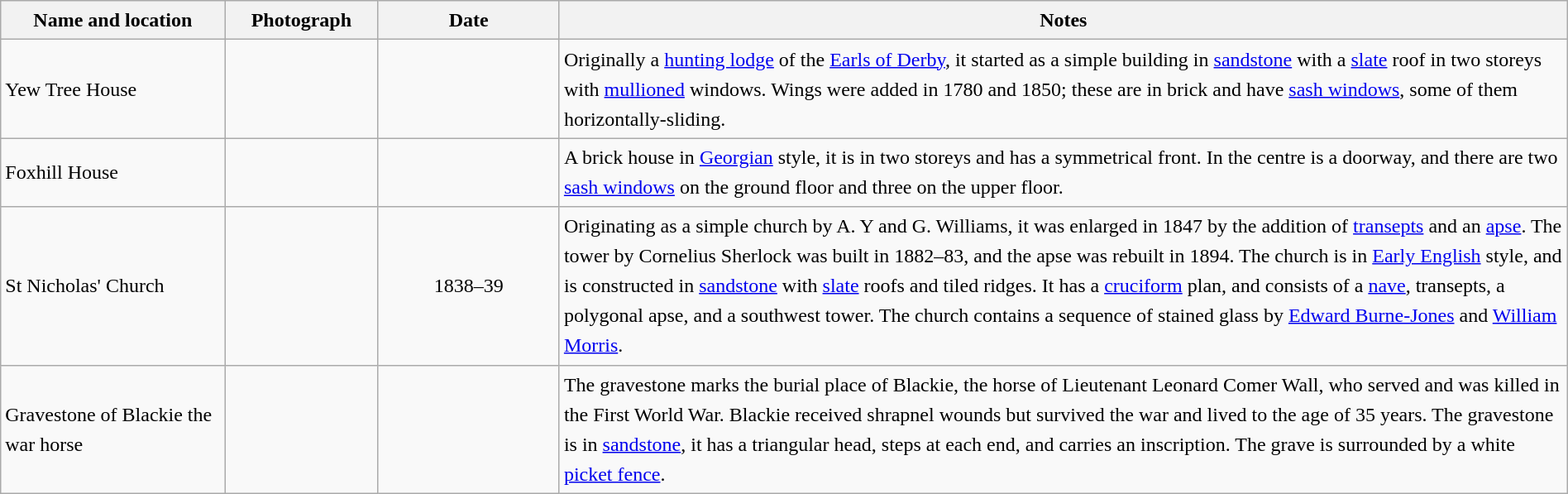<table class="wikitable sortable plainrowheaders" style="width:100%;border:0px;text-align:left;line-height:150%;">
<tr>
<th scope="col"  style="width:150px">Name and location</th>
<th scope="col"  style="width:100px" class="unsortable">Photograph</th>
<th scope="col"  style="width:120px">Date</th>
<th scope="col"  style="width:700px" class="unsortable">Notes</th>
</tr>
<tr>
<td>Yew Tree House<br><small></small></td>
<td></td>
<td align="center"></td>
<td>Originally a <a href='#'>hunting lodge</a> of the <a href='#'>Earls of Derby</a>, it started as a simple building in <a href='#'>sandstone</a> with a <a href='#'>slate</a> roof in two storeys with <a href='#'>mullioned</a> windows.  Wings were added in 1780 and 1850; these are in brick and have <a href='#'>sash windows</a>, some of them horizontally-sliding.</td>
</tr>
<tr>
<td>Foxhill House<br><small></small></td>
<td></td>
<td align="center"></td>
<td>A brick house in <a href='#'>Georgian</a> style, it is in two storeys and has a symmetrical front.  In the centre is a doorway, and there are two <a href='#'>sash windows</a> on the ground floor and three on the upper floor.</td>
</tr>
<tr>
<td>St Nicholas' Church<br><small></small></td>
<td></td>
<td align="center">1838–39</td>
<td>Originating as a simple church by A. Y and G. Williams, it was enlarged in 1847 by the addition of <a href='#'>transepts</a> and an <a href='#'>apse</a>.  The tower by Cornelius Sherlock was built in 1882–83, and the apse was rebuilt in 1894.  The church is in <a href='#'>Early English</a> style, and is constructed in <a href='#'>sandstone</a> with <a href='#'>slate</a> roofs and tiled ridges.  It has a <a href='#'>cruciform</a> plan, and consists of a <a href='#'>nave</a>, transepts, a polygonal apse, and a southwest tower.  The church contains a sequence of stained glass by <a href='#'>Edward Burne-Jones</a> and <a href='#'>William Morris</a>.</td>
</tr>
<tr>
<td>Gravestone of Blackie the war horse<br><small></small></td>
<td></td>
<td align="center"></td>
<td>The gravestone marks the burial place of Blackie, the horse of Lieutenant Leonard Comer Wall, who served and was killed in the First World War.  Blackie received shrapnel wounds but survived the war and lived to the age of 35 years.  The gravestone is in <a href='#'>sandstone</a>, it has a triangular head, steps at each end, and carries an inscription.  The grave is surrounded by a white <a href='#'>picket fence</a>.</td>
</tr>
<tr>
</tr>
</table>
